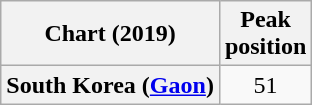<table class="wikitable plainrowheaders" style="text-align:center">
<tr>
<th scope="col">Chart (2019)</th>
<th scope="col">Peak<br>position</th>
</tr>
<tr>
<th scope="row">South Korea (<a href='#'>Gaon</a>)</th>
<td>51</td>
</tr>
</table>
